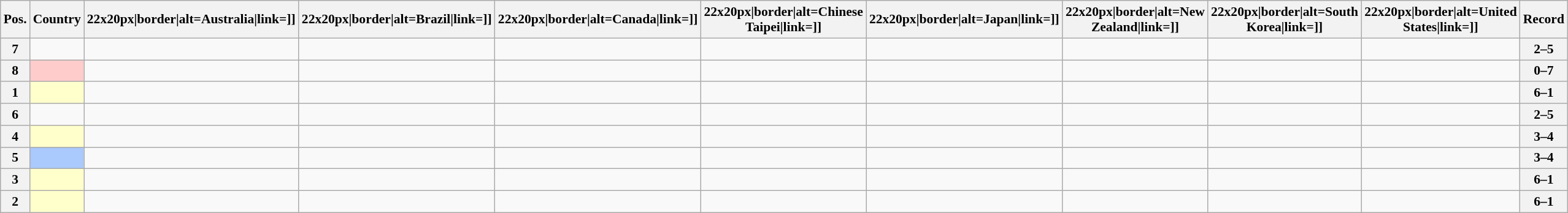<table class="wikitable sortable nowrap" style="text-align:center; font-size:0.9em;">
<tr>
<th>Pos.</th>
<th>Country</th>
<th [[Image:>22x20px|border|alt=Australia|link=]]</th>
<th [[Image:>22x20px|border|alt=Brazil|link=]]</th>
<th [[Image:>22x20px|border|alt=Canada|link=]]</th>
<th [[Image:>22x20px|border|alt=Chinese Taipei|link=]]</th>
<th [[Image:>22x20px|border|alt=Japan|link=]]</th>
<th [[Image:>22x20px|border|alt=New Zealand|link=]]</th>
<th [[Image:>22x20px|border|alt=South Korea|link=]]</th>
<th [[Image:>22x20px|border|alt=United States|link=]]</th>
<th>Record</th>
</tr>
<tr>
<th>7</th>
<td style="text-align:left;"></td>
<td></td>
<td></td>
<td></td>
<td></td>
<td></td>
<td></td>
<td></td>
<td></td>
<th>2–5</th>
</tr>
<tr>
<th>8</th>
<td style="text-align:left; background:#ffcccc;"></td>
<td></td>
<td></td>
<td></td>
<td></td>
<td></td>
<td></td>
<td></td>
<td></td>
<th>0–7</th>
</tr>
<tr>
<th>1</th>
<td style="text-align:left; background:#ffffcc;"></td>
<td></td>
<td></td>
<td></td>
<td></td>
<td></td>
<td></td>
<td></td>
<td></td>
<th>6–1</th>
</tr>
<tr>
<th>6</th>
<td style="text-align:left;"></td>
<td></td>
<td></td>
<td></td>
<td></td>
<td></td>
<td></td>
<td></td>
<td></td>
<th>2–5</th>
</tr>
<tr>
<th>4</th>
<td style="text-align:left; background:#ffffcc;"></td>
<td></td>
<td></td>
<td></td>
<td></td>
<td></td>
<td></td>
<td></td>
<td></td>
<th>3–4</th>
</tr>
<tr>
<th>5</th>
<td style="text-align:left; background:#aac9fc;"></td>
<td></td>
<td></td>
<td></td>
<td></td>
<td></td>
<td></td>
<td></td>
<td></td>
<th>3–4</th>
</tr>
<tr>
<th>3</th>
<td style="text-align:left; background:#ffffcc;"></td>
<td></td>
<td></td>
<td></td>
<td></td>
<td></td>
<td></td>
<td></td>
<td></td>
<th>6–1</th>
</tr>
<tr>
<th>2</th>
<td style="text-align:left; background:#ffffcc;"></td>
<td></td>
<td></td>
<td></td>
<td></td>
<td></td>
<td></td>
<td></td>
<td></td>
<th>6–1</th>
</tr>
</table>
